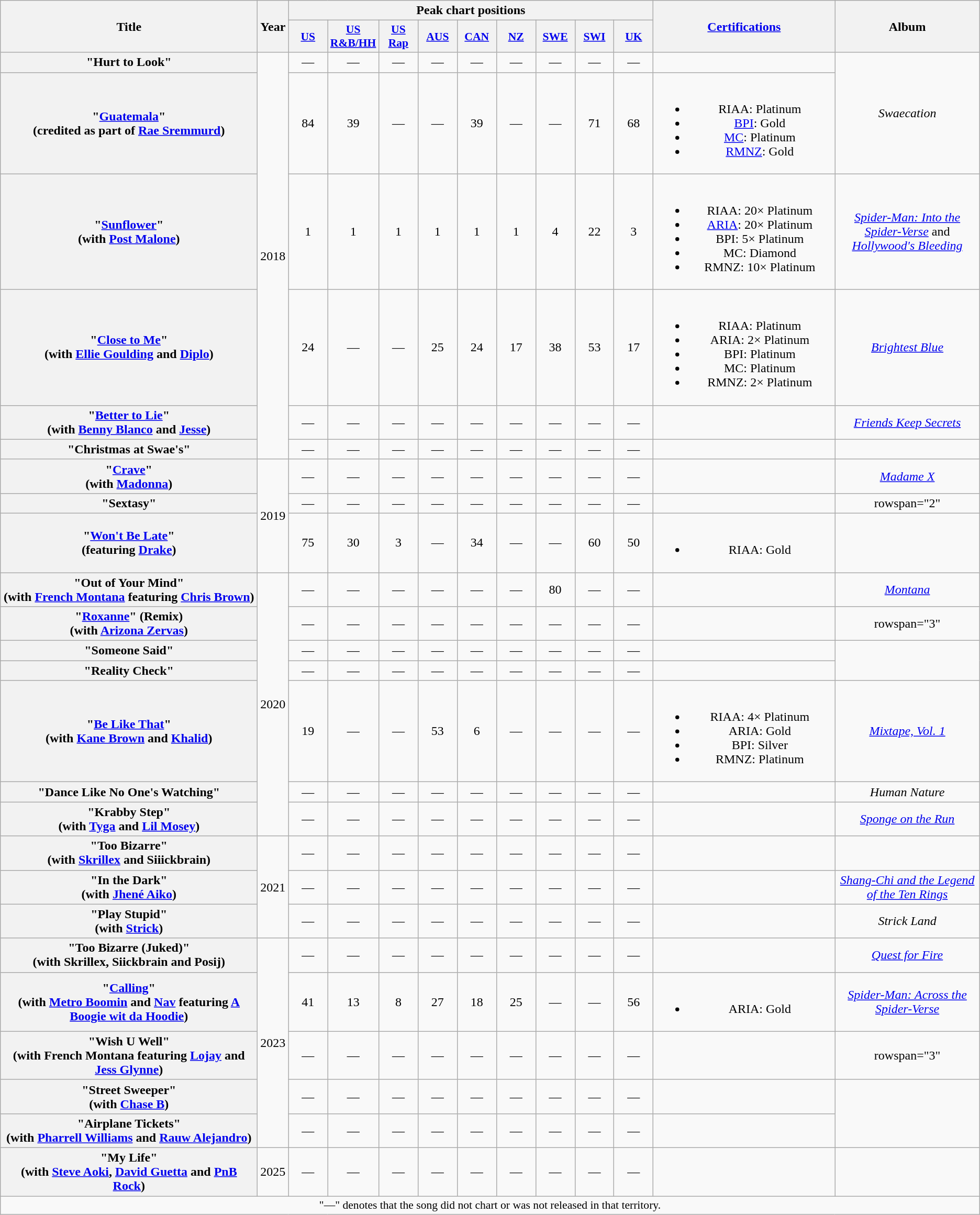<table class="wikitable plainrowheaders" style="text-align:center;">
<tr>
<th scope="col" rowspan="2" style="width:20em;">Title</th>
<th scope="col" rowspan="2">Year</th>
<th scope="col" colspan="9">Peak chart positions</th>
<th scope="col" rowspan="2" style="width:14em;"><a href='#'>Certifications</a></th>
<th scope="col" rowspan="2">Album</th>
</tr>
<tr>
<th scope="col" style="width:3em;font-size:90%;"><a href='#'>US</a><br></th>
<th scope="col" style="width:3em;font-size:90%;"><a href='#'>US<br>R&B/HH</a><br></th>
<th scope="col" style="width:3em;font-size:90%;"><a href='#'>US<br>Rap</a><br></th>
<th scope="col" style="width:3em;font-size:90%;"><a href='#'>AUS</a><br></th>
<th scope="col" style="width:3em;font-size:90%;"><a href='#'>CAN</a><br></th>
<th scope="col" style="width:3em;font-size:90%;"><a href='#'>NZ</a><br></th>
<th scope="col" style="width:3em;font-size:90%;"><a href='#'>SWE</a><br></th>
<th scope="col" style="width:3em;font-size:90%;"><a href='#'>SWI</a><br></th>
<th scope="col" style="width:3em;font-size:90%;"><a href='#'>UK</a><br></th>
</tr>
<tr>
<th scope="row">"Hurt to Look"</th>
<td rowspan="6">2018</td>
<td>—</td>
<td>—</td>
<td>—</td>
<td>—</td>
<td>—</td>
<td>—</td>
<td>—</td>
<td>—</td>
<td>—</td>
<td></td>
<td rowspan="2"><em>Swaecation</em></td>
</tr>
<tr>
<th scope="row">"<a href='#'>Guatemala</a>"<br><span>(credited as part of <a href='#'>Rae Sremmurd</a>)</span></th>
<td>84</td>
<td>39</td>
<td>—</td>
<td>—</td>
<td>39</td>
<td>—</td>
<td>—</td>
<td>71</td>
<td>68</td>
<td><br><ul><li>RIAA: Platinum</li><li><a href='#'>BPI</a>: Gold</li><li><a href='#'>MC</a>: Platinum</li><li><a href='#'>RMNZ</a>: Gold</li></ul></td>
</tr>
<tr>
<th scope="row">"<a href='#'>Sunflower</a>"<br><span>(with <a href='#'>Post Malone</a>)</span></th>
<td>1</td>
<td>1</td>
<td>1</td>
<td>1</td>
<td>1</td>
<td>1</td>
<td>4</td>
<td>22</td>
<td>3</td>
<td><br><ul><li>RIAA: 20× Platinum</li><li><a href='#'>ARIA</a>: 20× Platinum</li><li>BPI: 5× Platinum</li><li>MC: Diamond</li><li>RMNZ: 10× Platinum</li></ul></td>
<td><em><a href='#'>Spider-Man: Into the Spider-Verse</a></em> and <em><a href='#'>Hollywood's Bleeding</a></em></td>
</tr>
<tr>
<th scope="row">"<a href='#'>Close to Me</a>"<br><span>(with <a href='#'>Ellie Goulding</a> and <a href='#'>Diplo</a>)</span></th>
<td>24</td>
<td>—</td>
<td>—</td>
<td>25</td>
<td>24</td>
<td>17</td>
<td>38</td>
<td>53</td>
<td>17</td>
<td><br><ul><li>RIAA: Platinum</li><li>ARIA: 2× Platinum</li><li>BPI: Platinum</li><li>MC: Platinum</li><li>RMNZ: 2× Platinum</li></ul></td>
<td><em><a href='#'>Brightest Blue</a></em></td>
</tr>
<tr>
<th scope="row">"<a href='#'>Better to Lie</a>"<br><span>(with <a href='#'>Benny Blanco</a> and <a href='#'>Jesse</a>)</span></th>
<td>—</td>
<td>—</td>
<td>—</td>
<td>—</td>
<td>—</td>
<td>—</td>
<td>—</td>
<td>—</td>
<td>—</td>
<td></td>
<td><em><a href='#'>Friends Keep Secrets</a></em></td>
</tr>
<tr>
<th scope="row">"Christmas at Swae's"</th>
<td>—</td>
<td>—</td>
<td>—</td>
<td>—</td>
<td>—</td>
<td>—</td>
<td>—</td>
<td>—</td>
<td>—</td>
<td></td>
<td></td>
</tr>
<tr>
<th scope="row">"<a href='#'>Crave</a>"<br><span>(with <a href='#'>Madonna</a>)</span></th>
<td rowspan="3">2019</td>
<td>—</td>
<td>—</td>
<td>—</td>
<td>—</td>
<td>—</td>
<td>—</td>
<td>—</td>
<td>—</td>
<td>—</td>
<td></td>
<td><em><a href='#'>Madame X</a></em></td>
</tr>
<tr>
<th scope="row">"Sextasy"</th>
<td>—</td>
<td>—</td>
<td>—</td>
<td>—</td>
<td>—</td>
<td>—</td>
<td>—</td>
<td>—</td>
<td>—</td>
<td></td>
<td>rowspan="2" </td>
</tr>
<tr>
<th scope="row">"<a href='#'>Won't Be Late</a>"<br><span>(featuring <a href='#'>Drake</a>)</span></th>
<td>75</td>
<td>30</td>
<td>3</td>
<td>—</td>
<td>34</td>
<td>—</td>
<td>—</td>
<td>60</td>
<td>50</td>
<td><br><ul><li>RIAA: Gold</li></ul></td>
</tr>
<tr>
<th scope="row">"Out of Your Mind"<br><span>(with <a href='#'>French Montana</a> featuring <a href='#'>Chris Brown</a>)</span></th>
<td rowspan="7">2020</td>
<td>—</td>
<td>—</td>
<td>—</td>
<td>—</td>
<td>—</td>
<td>—</td>
<td>80</td>
<td>—</td>
<td>—</td>
<td></td>
<td><em><a href='#'>Montana</a></em></td>
</tr>
<tr>
<th scope="row">"<a href='#'>Roxanne</a>" (Remix)<br><span>(with <a href='#'>Arizona Zervas</a>)</span></th>
<td>—</td>
<td>—</td>
<td>—</td>
<td>—</td>
<td>—</td>
<td>—</td>
<td>—</td>
<td>—</td>
<td>—</td>
<td></td>
<td>rowspan="3" </td>
</tr>
<tr>
<th scope="row">"Someone Said"</th>
<td>—</td>
<td>—</td>
<td>—</td>
<td>—</td>
<td>—</td>
<td>—</td>
<td>—</td>
<td>—</td>
<td>—</td>
<td></td>
</tr>
<tr>
<th scope="row">"Reality Check"</th>
<td>—</td>
<td>—</td>
<td>—</td>
<td>—</td>
<td>—</td>
<td>—</td>
<td>—</td>
<td>—</td>
<td>—</td>
<td></td>
</tr>
<tr>
<th scope="row">"<a href='#'>Be Like That</a>"<br><span>(with <a href='#'>Kane Brown</a> and <a href='#'>Khalid</a>)</span></th>
<td>19</td>
<td>—</td>
<td>—</td>
<td>53</td>
<td>6</td>
<td>—</td>
<td>—</td>
<td>—</td>
<td>—</td>
<td><br><ul><li>RIAA: 4× Platinum</li><li>ARIA: Gold</li><li>BPI: Silver</li><li>RMNZ: Platinum</li></ul></td>
<td><em><a href='#'>Mixtape, Vol. 1</a></em></td>
</tr>
<tr>
<th scope="row">"Dance Like No One's Watching"</th>
<td>—</td>
<td>—</td>
<td>—</td>
<td>—</td>
<td>—</td>
<td>—</td>
<td>—</td>
<td>—</td>
<td>—</td>
<td></td>
<td><em>Human Nature</em></td>
</tr>
<tr>
<th scope="row">"Krabby Step"<br><span>(with <a href='#'>Tyga</a> and <a href='#'>Lil Mosey</a>)</span></th>
<td>—</td>
<td>—</td>
<td>—</td>
<td>—</td>
<td>—</td>
<td>—</td>
<td>—</td>
<td>—</td>
<td>—</td>
<td></td>
<td><em><a href='#'>Sponge on the Run</a></em></td>
</tr>
<tr>
<th scope="row">"Too Bizarre"<br><span>(with <a href='#'>Skrillex</a> and Siiickbrain)</span></th>
<td rowspan="3">2021</td>
<td>—</td>
<td>—</td>
<td>—</td>
<td>—</td>
<td>—</td>
<td>—</td>
<td>—</td>
<td>—</td>
<td>—</td>
<td></td>
<td></td>
</tr>
<tr>
<th scope="row">"In the Dark"<br><span>(with <a href='#'>Jhené Aiko</a>)</span></th>
<td>—</td>
<td>—</td>
<td>—</td>
<td>—</td>
<td>—</td>
<td>—</td>
<td>—</td>
<td>—</td>
<td>—</td>
<td></td>
<td><em><a href='#'>Shang-Chi and the Legend of the Ten Rings</a></em></td>
</tr>
<tr>
<th scope="row">"Play Stupid"<br><span>(with <a href='#'>Strick</a>)</span></th>
<td>—</td>
<td>—</td>
<td>—</td>
<td>—</td>
<td>—</td>
<td>—</td>
<td>—</td>
<td>—</td>
<td>—</td>
<td></td>
<td><em>Strick Land</em></td>
</tr>
<tr>
<th scope="row">"Too Bizarre (Juked)"<br><span>(with Skrillex, Siickbrain and Posij)</span></th>
<td rowspan="5">2023</td>
<td>—</td>
<td>—</td>
<td>—</td>
<td>—</td>
<td>—</td>
<td>—</td>
<td>—</td>
<td>—</td>
<td>—</td>
<td></td>
<td><em><a href='#'>Quest for Fire</a></em></td>
</tr>
<tr>
<th scope="row">"<a href='#'>Calling</a>"<br><span>(with <a href='#'>Metro Boomin</a> and <a href='#'>Nav</a> featuring <a href='#'>A Boogie wit da Hoodie</a>)</span></th>
<td>41</td>
<td>13</td>
<td>8</td>
<td>27</td>
<td>18</td>
<td>25</td>
<td>—</td>
<td>—</td>
<td>56</td>
<td><br><ul><li>ARIA: Gold</li></ul></td>
<td><em><a href='#'>Spider-Man: Across the Spider-Verse</a></em></td>
</tr>
<tr>
<th scope="row">"Wish U Well"<br><span>(with French Montana featuring <a href='#'>Lojay</a> and <a href='#'>Jess Glynne</a>)</span></th>
<td>—</td>
<td>—</td>
<td>—</td>
<td>—</td>
<td>—</td>
<td>—</td>
<td>—</td>
<td>—</td>
<td>—</td>
<td></td>
<td>rowspan="3" </td>
</tr>
<tr>
<th scope="row">"Street Sweeper"<br><span>(with <a href='#'>Chase B</a>)</span></th>
<td>—</td>
<td>—</td>
<td>—</td>
<td>—</td>
<td>—</td>
<td>—</td>
<td>—</td>
<td>—</td>
<td>—</td>
<td></td>
</tr>
<tr>
<th scope="row">"Airplane Tickets"<br><span>(with <a href='#'>Pharrell Williams</a> and <a href='#'>Rauw Alejandro</a>)</span></th>
<td>—</td>
<td>—</td>
<td>—</td>
<td>—</td>
<td>—</td>
<td>—</td>
<td>—</td>
<td>—</td>
<td>—</td>
<td></td>
</tr>
<tr>
<th scope="row">"My Life"<br><span>(with <a href='#'>Steve Aoki</a>, <a href='#'>David Guetta</a> and <a href='#'>PnB Rock</a>)</span></th>
<td>2025</td>
<td>—</td>
<td>—</td>
<td>—</td>
<td>—</td>
<td>—</td>
<td>—</td>
<td>—</td>
<td>—</td>
<td>—</td>
<td></td>
<td></td>
</tr>
<tr>
<td colspan="16" style="font-size:90%">"—" denotes that the song did not chart or was not released in that territory.</td>
</tr>
</table>
